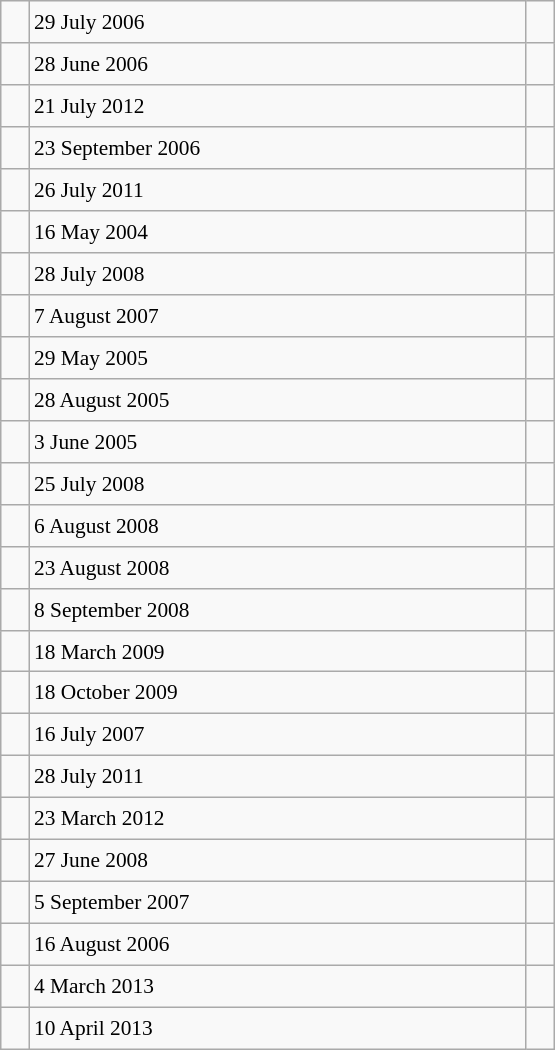<table class="wikitable" style="font-size: 89%; float: left; width: 26em; margin-right: 1em; height: 700px">
<tr>
<td></td>
<td>29 July 2006</td>
<td></td>
</tr>
<tr>
<td></td>
<td>28 June 2006</td>
<td></td>
</tr>
<tr>
<td></td>
<td>21 July 2012</td>
<td></td>
</tr>
<tr>
<td></td>
<td>23 September 2006</td>
<td></td>
</tr>
<tr>
<td></td>
<td>26 July 2011</td>
<td></td>
</tr>
<tr>
<td></td>
<td>16 May 2004</td>
<td></td>
</tr>
<tr>
<td></td>
<td>28 July 2008</td>
<td></td>
</tr>
<tr>
<td></td>
<td>7 August 2007</td>
<td></td>
</tr>
<tr>
<td></td>
<td>29 May 2005</td>
<td></td>
</tr>
<tr>
<td></td>
<td>28 August 2005</td>
<td></td>
</tr>
<tr>
<td></td>
<td>3 June 2005</td>
<td></td>
</tr>
<tr>
<td></td>
<td>25 July 2008</td>
<td></td>
</tr>
<tr>
<td></td>
<td>6 August 2008</td>
<td></td>
</tr>
<tr>
<td></td>
<td>23 August 2008</td>
<td></td>
</tr>
<tr>
<td></td>
<td>8 September 2008</td>
<td></td>
</tr>
<tr>
<td></td>
<td>18 March 2009</td>
<td></td>
</tr>
<tr>
<td></td>
<td>18 October 2009</td>
<td></td>
</tr>
<tr>
<td></td>
<td>16 July 2007</td>
<td></td>
</tr>
<tr>
<td></td>
<td>28 July 2011</td>
<td></td>
</tr>
<tr>
<td></td>
<td>23 March 2012</td>
<td></td>
</tr>
<tr>
<td></td>
<td>27 June 2008</td>
<td></td>
</tr>
<tr>
<td></td>
<td>5 September 2007</td>
<td></td>
</tr>
<tr>
<td></td>
<td>16 August 2006</td>
<td></td>
</tr>
<tr>
<td></td>
<td>4 March 2013</td>
<td></td>
</tr>
<tr>
<td></td>
<td>10 April 2013</td>
<td></td>
</tr>
</table>
